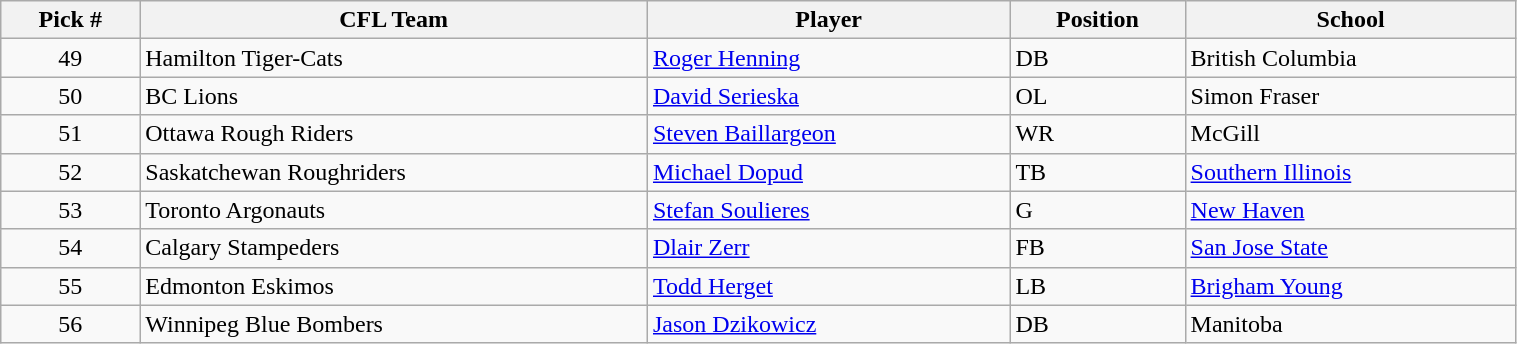<table class="wikitable" style="width: 80%">
<tr>
<th>Pick #</th>
<th>CFL Team</th>
<th>Player</th>
<th>Position</th>
<th>School</th>
</tr>
<tr>
<td align=center>49</td>
<td>Hamilton Tiger-Cats</td>
<td><a href='#'>Roger Henning</a></td>
<td>DB</td>
<td>British Columbia</td>
</tr>
<tr>
<td align=center>50</td>
<td>BC Lions</td>
<td><a href='#'>David Serieska</a></td>
<td>OL</td>
<td>Simon Fraser</td>
</tr>
<tr>
<td align=center>51</td>
<td>Ottawa Rough Riders</td>
<td><a href='#'>Steven Baillargeon</a></td>
<td>WR</td>
<td>McGill</td>
</tr>
<tr>
<td align=center>52</td>
<td>Saskatchewan Roughriders</td>
<td><a href='#'>Michael Dopud</a></td>
<td>TB</td>
<td><a href='#'>Southern Illinois</a></td>
</tr>
<tr>
<td align=center>53</td>
<td>Toronto Argonauts</td>
<td><a href='#'>Stefan Soulieres</a></td>
<td>G</td>
<td><a href='#'>New Haven</a></td>
</tr>
<tr>
<td align=center>54</td>
<td>Calgary Stampeders</td>
<td><a href='#'>Dlair Zerr</a></td>
<td>FB</td>
<td><a href='#'>San Jose State</a></td>
</tr>
<tr>
<td align=center>55</td>
<td>Edmonton Eskimos</td>
<td><a href='#'>Todd Herget</a></td>
<td>LB</td>
<td><a href='#'>Brigham Young</a></td>
</tr>
<tr>
<td align=center>56</td>
<td>Winnipeg Blue Bombers</td>
<td><a href='#'>Jason Dzikowicz</a></td>
<td>DB</td>
<td>Manitoba</td>
</tr>
</table>
